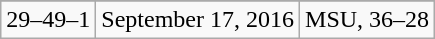<table class="wikitable">
<tr align="center">
</tr>
<tr align="center">
<td>29–49–1</td>
<td>September 17, 2016</td>
<td>MSU, 36–28</td>
</tr>
</table>
